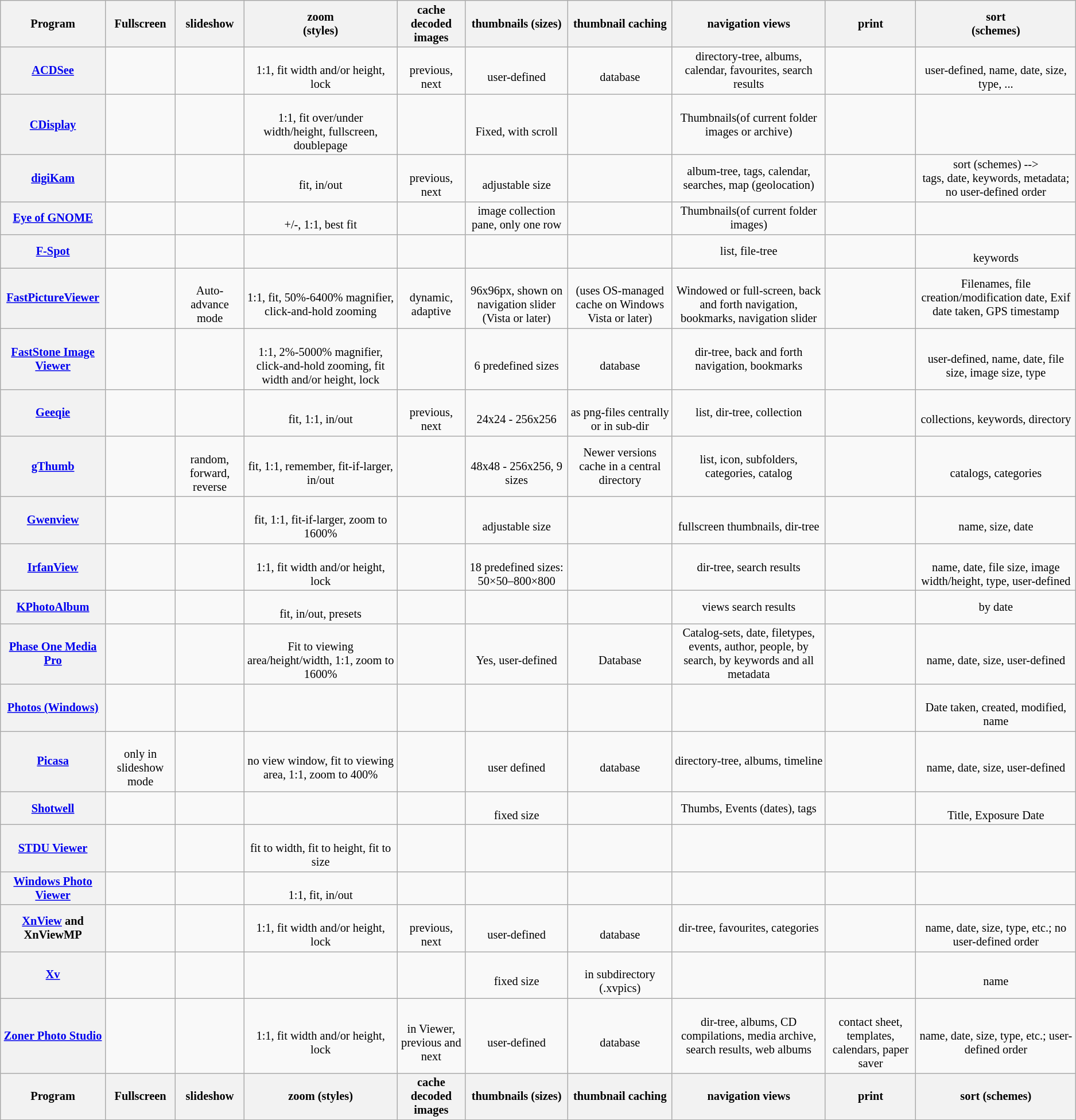<table class="wikitable sortable sticky-header" style="font-size: 85%; text-align: center; width: auto;">
<tr>
<th>Program</th>
<th>Fullscreen</th>
<th>slideshow</th>
<th>zoom<br>(styles)</th>
<th>cache decoded images</th>
<th>thumbnails (sizes)</th>
<th>thumbnail caching</th>
<th>navigation views</th>
<th>print</th>
<th>sort<br>(schemes)</th>
</tr>
<tr>
<th><a href='#'>ACDSee</a></th>
<td></td>
<td></td>
<td><br> 1:1, fit width and/or height, lock</td>
<td> <br> previous, next</td>
<td> <br> user-defined</td>
<td> <br> database</td>
<td> directory-tree, albums, calendar, favourites, search results</td>
<td> </td>
<td> <br> user-defined, name, date, size, type, ...</td>
</tr>
<tr>
<th><a href='#'>CDisplay</a></th>
<td></td>
<td></td>
<td><br> 1:1, fit over/under width/height, fullscreen, doublepage</td>
<td></td>
<td> <br>Fixed, with scroll</td>
<td></td>
<td> Thumbnails(of current folder images or archive)</td>
<td> </td>
<td> </td>
</tr>
<tr>
<th><a href='#'>digiKam</a></th>
<td></td>
<td></td>
<td><br> fit, in/out</td>
<td> <br> previous, next</td>
<td><br> adjustable size</td>
<td> </td>
<td> album-tree, tags, calendar, searches, map (geolocation)</td>
<td></td>
<td>sort (schemes) --> <br>tags, date, keywords, metadata; no user-defined order</td>
</tr>
<tr>
<th><a href='#'>Eye of GNOME</a></th>
<td></td>
<td></td>
<td><br> +/-, 1:1, best fit</td>
<td></td>
<td> image collection pane, only one row</td>
<td></td>
<td> Thumbnails(of current folder images)</td>
<td> </td>
<td> </td>
</tr>
<tr>
<th><a href='#'>F-Spot</a></th>
<td></td>
<td></td>
<td></td>
<td></td>
<td></td>
<td></td>
<td>list, file-tree</td>
<td></td>
<td><br> keywords</td>
</tr>
<tr>
<th> <a href='#'>FastPictureViewer</a></th>
<td> </td>
<td><br>Auto-advance mode</td>
<td> <br> 1:1, fit, 50%-6400% magnifier, click-and-hold zooming</td>
<td><br>dynamic, adaptive</td>
<td><br>96x96px, shown on navigation slider (Vista or later)</td>
<td><br>(uses OS-managed cache on Windows Vista or later)</td>
<td><br>Windowed or full-screen, back and forth navigation, bookmarks, navigation slider</td>
<td></td>
<td> Filenames, file creation/modification date, Exif date taken, GPS timestamp</td>
</tr>
<tr>
<th> <a href='#'>FastStone Image Viewer</a></th>
<td> </td>
<td> </td>
<td> <br> 1:1, 2%-5000% magnifier, click-and-hold zooming, fit width and/or height, lock</td>
<td></td>
<td> <br> 6 predefined sizes</td>
<td> <br> database</td>
<td> dir-tree, back and forth navigation, bookmarks</td>
<td> </td>
<td> <br> user-defined, name, date, file size, image size, type</td>
</tr>
<tr>
<th><a href='#'>Geeqie</a></th>
<td></td>
<td></td>
<td><br> fit, 1:1, in/out</td>
<td><br> previous, next</td>
<td><br> 24x24 - 256x256</td>
<td> <br> as png-files centrally or in sub-dir</td>
<td>list, dir-tree, collection</td>
<td></td>
<td><br> collections, keywords, directory</td>
</tr>
<tr>
<th><a href='#'>gThumb</a></th>
<td></td>
<td><br> random, forward, reverse</td>
<td><br> fit, 1:1, remember, fit-if-larger, in/out</td>
<td></td>
<td><br> 48x48 - 256x256, 9 sizes</td>
<td> Newer versions cache in a central directory</td>
<td>list, icon, subfolders, categories, catalog</td>
<td></td>
<td><br> catalogs, categories</td>
</tr>
<tr>
<th><a href='#'>Gwenview</a></th>
<td></td>
<td></td>
<td><br> fit, 1:1, fit-if-larger, zoom to 1600%</td>
<td></td>
<td><br> adjustable size</td>
<td></td>
<td><br> fullscreen thumbnails, dir-tree</td>
<td></td>
<td><br> name, size, date</td>
</tr>
<tr>
<th> <a href='#'>IrfanView</a></th>
<td> </td>
<td> </td>
<td> <br> 1:1, fit width and/or height, lock</td>
<td></td>
<td> <br> 18 predefined sizes: 50×50–800×800</td>
<td></td>
<td> dir-tree, search results</td>
<td> </td>
<td> <br> name, date, file size, image width/height, type, user-defined</td>
</tr>
<tr>
<th><a href='#'>KPhotoAlbum</a></th>
<td></td>
<td></td>
<td><br> fit, in/out, presets</td>
<td></td>
<td></td>
<td></td>
<td>views search results</td>
<td></td>
<td>by date</td>
</tr>
<tr>
<th><a href='#'>Phase One Media Pro</a></th>
<td></td>
<td></td>
<td><br>Fit to viewing area/height/width, 1:1, zoom to 1600%</td>
<td> </td>
<td><br> Yes, user-defined</td>
<td><br>Database</td>
<td>  Catalog-sets, date, filetypes, events, author, people, by search, by keywords and all metadata</td>
<td> </td>
<td> <br> name, date, size, user-defined</td>
</tr>
<tr>
<th><a href='#'>Photos (Windows)</a></th>
<td></td>
<td></td>
<td></td>
<td></td>
<td></td>
<td></td>
<td></td>
<td></td>
<td><br> Date taken, created, modified, name</td>
</tr>
<tr>
<th><a href='#'>Picasa</a></th>
<td><br> only in slideshow mode</td>
<td></td>
<td><br> no view window, fit to viewing area, 1:1, zoom to 400%</td>
<td> </td>
<td><br> user defined</td>
<td><br>database</td>
<td> directory-tree, albums, timeline</td>
<td> </td>
<td> <br> name, date, size, user-defined</td>
</tr>
<tr>
<th> <a href='#'>Shotwell</a></th>
<td> </td>
<td> </td>
<td> </td>
<td> </td>
<td> <br> fixed size</td>
<td> </td>
<td> Thumbs, Events (dates), tags</td>
<td> </td>
<td> <br> Title, Exposure Date</td>
</tr>
<tr>
<th><a href='#'>STDU Viewer</a></th>
<td></td>
<td><br></td>
<td><br>fit to width, fit to height, fit to size</td>
<td><br></td>
<td><br></td>
<td><br></td>
<td><br></td>
<td><br></td>
<td><br></td>
</tr>
<tr>
<th><a href='#'>Windows Photo Viewer</a></th>
<td></td>
<td></td>
<td><br> 1:1, fit, in/out</td>
<td></td>
<td></td>
<td></td>
<td></td>
<td></td>
<td></td>
</tr>
<tr>
<th><a href='#'>XnView</a> and XnViewMP</th>
<td></td>
<td></td>
<td> <br> 1:1, fit width and/or height, lock</td>
<td> <br> previous, next</td>
<td> <br> user-defined</td>
<td> <br>database</td>
<td> dir-tree, favourites, categories</td>
<td> </td>
<td> <br> name, date, size, type, etc.; no user-defined order</td>
</tr>
<tr>
<th> <a href='#'>Xv</a></th>
<td> </td>
<td> </td>
<td></td>
<td> </td>
<td> <br> fixed size</td>
<td> <br> in subdirectory (.xvpics)</td>
<td></td>
<td> </td>
<td> <br> name</td>
</tr>
<tr>
<th><a href='#'>Zoner Photo Studio</a></th>
<td></td>
<td></td>
<td> <br> 1:1, fit width and/or height, lock</td>
<td> <br> in Viewer, previous and next</td>
<td> <br> user-defined</td>
<td> <br>database</td>
<td> dir-tree, albums, CD compilations, media archive, search results, web albums</td>
<td>  <br> contact sheet, templates, calendars, paper saver</td>
<td> <br> name, date, size, type, etc.; user-defined order</td>
</tr>
<tr>
<th>Program</th>
<th>Fullscreen</th>
<th>slideshow</th>
<th>zoom (styles)</th>
<th>cache decoded images</th>
<th>thumbnails (sizes)</th>
<th>thumbnail caching</th>
<th>navigation views</th>
<th>print</th>
<th>sort (schemes)</th>
</tr>
</table>
